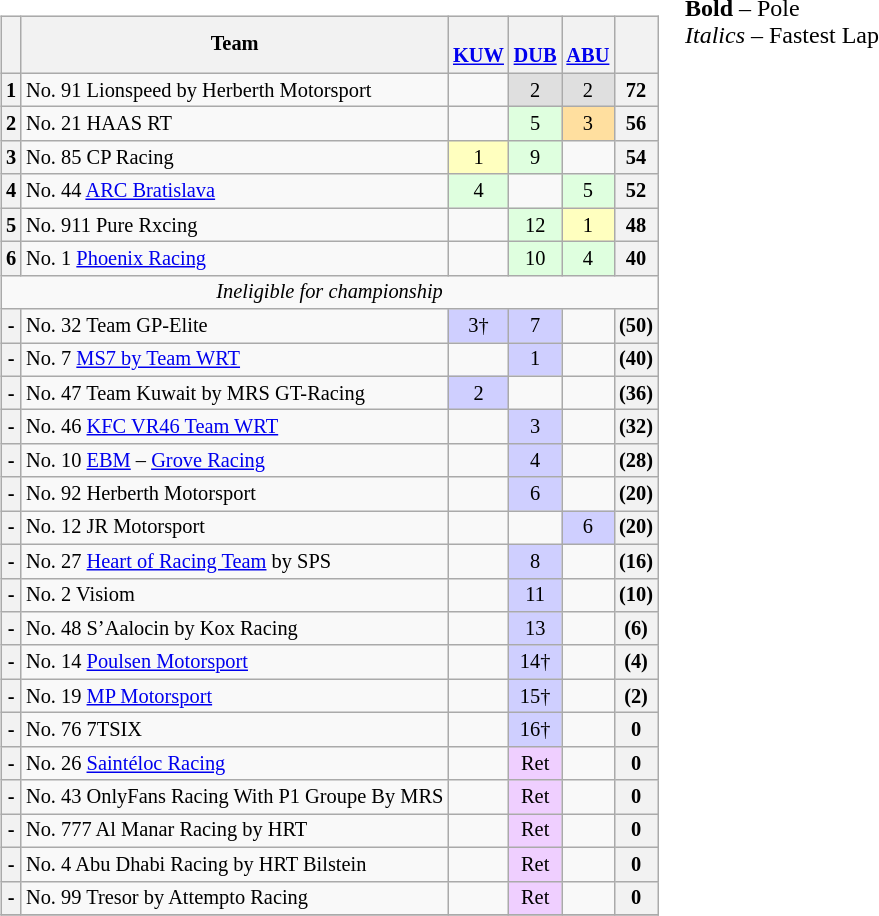<table>
<tr>
<td valign="top"><br><table align=left| class="wikitable" style="font-size: 85%; text-align: center;">
<tr valign="top">
<th valign=middle></th>
<th valign=middle>Team</th>
<th><br><a href='#'>KUW</a></th>
<th><br><a href='#'>DUB</a></th>
<th><br><a href='#'>ABU</a></th>
<th valign=middle>  </th>
</tr>
<tr>
<th>1</th>
<td align=left> No. 91 Lionspeed by Herberth Motorsport</td>
<td></td>
<td style="background:#dfdfdf;">2</td>
<td style="background:#dfdfdf;">2</td>
<th>72</th>
</tr>
<tr>
<th>2</th>
<td align=left> No. 21 HAAS RT</td>
<td></td>
<td style="background:#dfffdf;">5</td>
<td style="background:#ffdf9f;">3</td>
<th>56</th>
</tr>
<tr>
<th>3</th>
<td align=left> No. 85 CP Racing</td>
<td style="background:#ffffbf;">1</td>
<td style="background:#dfffdf;">9</td>
<td></td>
<th>54</th>
</tr>
<tr>
<th>4</th>
<td align=left> No. 44 <a href='#'>ARC Bratislava</a></td>
<td style="background:#dfffdf;">4</td>
<td></td>
<td style="background:#dfffdf;">5</td>
<th>52</th>
</tr>
<tr>
<th>5</th>
<td align=left> No. 911 Pure Rxcing</td>
<td></td>
<td style="background:#dfffdf;">12</td>
<td style="background:#ffffbf;">1</td>
<th>48</th>
</tr>
<tr>
<th>6</th>
<td align=left> No. 1 <a href='#'>Phoenix Racing</a></td>
<td></td>
<td style="background:#dfffdf;">10</td>
<td style="background:#dfffdf;">4</td>
<th>40</th>
</tr>
<tr>
<td colspan=7><em>Ineligible for championship</em></td>
</tr>
<tr>
<th>-</th>
<td align=left> No. 32 Team GP-Elite</td>
<td style="background:#cfcfff;">3†</td>
<td style="background:#cfcfff;">7</td>
<td></td>
<th>(50)</th>
</tr>
<tr>
<th>-</th>
<td align=left> No. 7 <a href='#'>MS7 by Team WRT</a></td>
<td></td>
<td style="background:#cfcfff;">1</td>
<td></td>
<th>(40)</th>
</tr>
<tr>
<th>-</th>
<td align=left> No. 47 Team Kuwait by MRS GT-Racing</td>
<td style="background:#cfcfff;">2</td>
<td></td>
<td></td>
<th>(36)</th>
</tr>
<tr>
<th>-</th>
<td align=left> No. 46 <a href='#'>KFC VR46 Team WRT</a></td>
<td></td>
<td style="background:#cfcfff;">3</td>
<td></td>
<th>(32)</th>
</tr>
<tr>
<th>-</th>
<td align=left> No. 10 <a href='#'>EBM</a> – <a href='#'>Grove Racing</a></td>
<td></td>
<td style="background:#cfcfff;">4</td>
<td></td>
<th>(28)</th>
</tr>
<tr>
<th>-</th>
<td align=left> No. 92 Herberth Motorsport</td>
<td></td>
<td style="background:#cfcfff;">6</td>
<td></td>
<th>(20)</th>
</tr>
<tr>
<th>-</th>
<td align=left> No. 12 JR Motorsport</td>
<td></td>
<td></td>
<td style="background:#cfcfff;">6</td>
<th>(20)</th>
</tr>
<tr>
<th>-</th>
<td align=left> No. 27 <a href='#'>Heart of Racing Team</a> by SPS</td>
<td></td>
<td style="background:#cfcfff;">8</td>
<td></td>
<th>(16)</th>
</tr>
<tr>
<th>-</th>
<td align=left> No. 2 Visiom</td>
<td></td>
<td style="background:#cfcfff;">11</td>
<td></td>
<th>(10)</th>
</tr>
<tr>
<th>-</th>
<td align=left> No. 48 S’Aalocin by Kox Racing</td>
<td></td>
<td style="background:#cfcfff;">13</td>
<td></td>
<th>(6)</th>
</tr>
<tr>
<th>-</th>
<td align=left> No. 14 <a href='#'>Poulsen Motorsport</a></td>
<td></td>
<td style="background:#cfcfff;">14†</td>
<td></td>
<th>(4)</th>
</tr>
<tr>
<th>-</th>
<td align=left> No. 19 <a href='#'>MP Motorsport</a></td>
<td></td>
<td style="background:#cfcfff;">15†</td>
<td></td>
<th>(2)</th>
</tr>
<tr>
<th>-</th>
<td align=left> No. 76 7TSIX</td>
<td></td>
<td style="background:#cfcfff;">16†</td>
<td></td>
<th>0</th>
</tr>
<tr>
<th>-</th>
<td align=left> No. 26 <a href='#'>Saintéloc Racing</a></td>
<td></td>
<td style="background:#efcfff;">Ret</td>
<td></td>
<th>0</th>
</tr>
<tr>
<th>-</th>
<td align=left> No. 43 OnlyFans Racing With P1 Groupe By MRS</td>
<td></td>
<td style="background:#efcfff;">Ret</td>
<td></td>
<th>0</th>
</tr>
<tr>
<th>-</th>
<td align=left> No. 777 Al Manar Racing by HRT</td>
<td></td>
<td style="background:#efcfff;">Ret</td>
<td></td>
<th>0</th>
</tr>
<tr>
<th>-</th>
<td align=left> No. 4 Abu Dhabi Racing by HRT Bilstein</td>
<td></td>
<td style="background:#efcfff;">Ret</td>
<td></td>
<th>0</th>
</tr>
<tr>
<th>-</th>
<td align=left> No. 99 Tresor by Attempto Racing</td>
<td></td>
<td style="background:#efcfff;">Ret</td>
<td></td>
<th>0</th>
</tr>
<tr>
</tr>
</table>
</td>
<td valign="top"><br>
<span><strong>Bold</strong> – Pole<br>
<em>Italics</em> – Fastest Lap</span></td>
</tr>
</table>
